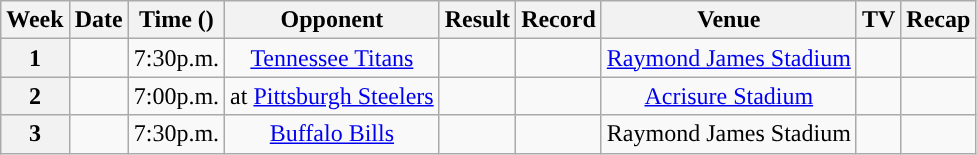<table class="wikitable" style="text-align:center">
<tr>
<th>Week</th>
<th>Date</th>
<th>Time (<a href='#'></a>)</th>
<th>Opponent</th>
<th>Result</th>
<th>Record</th>
<th>Venue</th>
<th>TV</th>
<th>Recap</th>
</tr>
<tr>
<th>1</th>
<td></td>
<td>7:30p.m.</td>
<td><a href='#'>Tennessee Titans</a></td>
<td></td>
<td></td>
<td><a href='#'>Raymond James Stadium</a></td>
<td></td>
<td></td>
</tr>
<tr>
<th>2</th>
<td></td>
<td>7:00p.m.</td>
<td>at <a href='#'>Pittsburgh Steelers</a></td>
<td></td>
<td></td>
<td><a href='#'>Acrisure Stadium</a></td>
<td></td>
<td></td>
</tr>
<tr>
<th>3</th>
<td></td>
<td>7:30p.m.</td>
<td><a href='#'>Buffalo Bills</a></td>
<td></td>
<td></td>
<td>Raymond James Stadium</td>
<td></td>
<td></td>
</tr>
</table>
